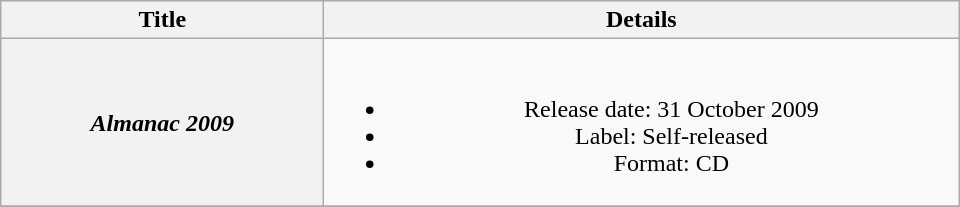<table class="wikitable plainrowheaders" style="text-align:center">
<tr>
<th style="width:13em;" scope="col">Title</th>
<th style="width:26em;" scope="col">Details</th>
</tr>
<tr>
<th scope="row"><em>Almanac 2009</em></th>
<td><br><ul><li>Release date: 31 October 2009</li><li>Label: Self-released</li><li>Format: CD</li></ul></td>
</tr>
<tr>
</tr>
</table>
